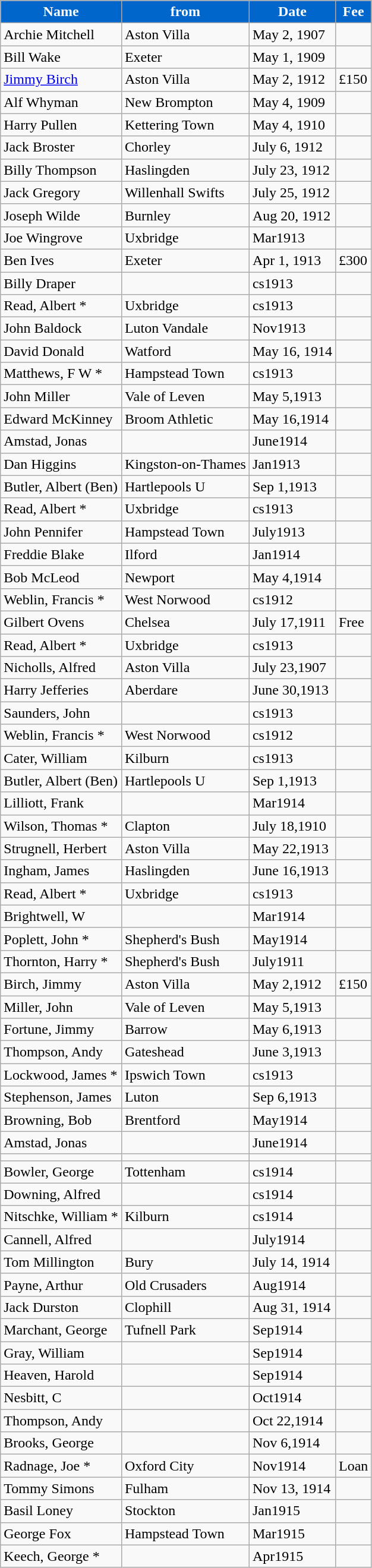<table class="wikitable">
<tr>
<th style="background:#0066CC; color:#FFFFFF;">Name</th>
<th style="background:#0066CC; color:#FFFFFF;">from</th>
<th style="background:#0066CC; color:#FFFFFF;">Date</th>
<th style="background:#0066CC; color:#FFFFFF;">Fee</th>
</tr>
<tr>
<td>Archie Mitchell</td>
<td>Aston Villa</td>
<td>May 2, 1907</td>
<td></td>
</tr>
<tr>
<td>Bill Wake</td>
<td>Exeter</td>
<td>May 1, 1909</td>
<td></td>
</tr>
<tr>
<td><a href='#'>Jimmy Birch</a></td>
<td>Aston Villa</td>
<td>May 2, 1912</td>
<td>£150</td>
</tr>
<tr>
<td>Alf Whyman</td>
<td>New Brompton</td>
<td>May 4, 1909</td>
<td></td>
</tr>
<tr>
<td>Harry Pullen</td>
<td>Kettering Town</td>
<td>May 4, 1910</td>
<td></td>
</tr>
<tr>
<td>Jack Broster</td>
<td>Chorley</td>
<td>July 6, 1912</td>
<td></td>
</tr>
<tr>
<td>Billy Thompson</td>
<td>Haslingden</td>
<td>July 23, 1912</td>
<td></td>
</tr>
<tr>
<td>Jack Gregory</td>
<td>Willenhall Swifts</td>
<td>July 25, 1912</td>
<td></td>
</tr>
<tr>
<td>Joseph Wilde</td>
<td>Burnley</td>
<td>Aug 20, 1912</td>
<td></td>
</tr>
<tr>
<td>Joe Wingrove</td>
<td>Uxbridge</td>
<td>Mar1913</td>
<td></td>
</tr>
<tr>
<td>Ben Ives</td>
<td>Exeter</td>
<td>Apr 1, 1913</td>
<td>£300</td>
</tr>
<tr>
<td>Billy Draper</td>
<td></td>
<td>cs1913</td>
<td></td>
</tr>
<tr>
<td>Read, Albert *</td>
<td>Uxbridge</td>
<td>cs1913</td>
<td></td>
</tr>
<tr>
<td>John Baldock</td>
<td>Luton Vandale</td>
<td>Nov1913</td>
<td></td>
</tr>
<tr>
<td>David Donald</td>
<td>Watford</td>
<td>May 16, 1914</td>
<td></td>
</tr>
<tr>
<td>Matthews, F W *</td>
<td>Hampstead Town</td>
<td>cs1913</td>
<td></td>
</tr>
<tr>
<td>John Miller</td>
<td>Vale of Leven</td>
<td>May 5,1913</td>
<td></td>
</tr>
<tr>
<td>Edward McKinney</td>
<td>Broom Athletic</td>
<td>May 16,1914</td>
<td></td>
</tr>
<tr>
<td>Amstad, Jonas</td>
<td></td>
<td>June1914</td>
<td></td>
</tr>
<tr>
<td>Dan Higgins</td>
<td>Kingston-on-Thames</td>
<td>Jan1913</td>
<td></td>
</tr>
<tr>
<td>Butler, Albert (Ben)</td>
<td>Hartlepools U</td>
<td>Sep 1,1913</td>
<td></td>
</tr>
<tr>
<td>Read, Albert *</td>
<td>Uxbridge</td>
<td>cs1913</td>
<td></td>
</tr>
<tr>
<td>John Pennifer</td>
<td>Hampstead Town</td>
<td>July1913</td>
<td></td>
</tr>
<tr>
<td>Freddie Blake</td>
<td>Ilford</td>
<td>Jan1914</td>
<td></td>
</tr>
<tr>
<td>Bob McLeod</td>
<td>Newport</td>
<td>May 4,1914</td>
<td></td>
</tr>
<tr>
<td>Weblin, Francis *</td>
<td>West Norwood</td>
<td>cs1912</td>
<td></td>
</tr>
<tr>
<td>Gilbert Ovens</td>
<td>Chelsea</td>
<td>July 17,1911</td>
<td>Free</td>
</tr>
<tr>
<td>Read, Albert *</td>
<td>Uxbridge</td>
<td>cs1913</td>
<td></td>
</tr>
<tr>
<td>Nicholls, Alfred</td>
<td>Aston Villa</td>
<td>July 23,1907</td>
<td></td>
</tr>
<tr>
<td>Harry Jefferies</td>
<td>Aberdare</td>
<td>June 30,1913</td>
<td></td>
</tr>
<tr>
<td>Saunders, John</td>
<td></td>
<td>cs1913</td>
<td></td>
</tr>
<tr>
<td>Weblin, Francis *</td>
<td>West Norwood</td>
<td>cs1912</td>
<td></td>
</tr>
<tr>
<td>Cater, William</td>
<td>Kilburn</td>
<td>cs1913</td>
<td></td>
</tr>
<tr>
<td>Butler, Albert (Ben)</td>
<td>Hartlepools U</td>
<td>Sep 1,1913</td>
<td></td>
</tr>
<tr>
<td>Lilliott, Frank</td>
<td></td>
<td>Mar1914</td>
<td></td>
</tr>
<tr>
<td>Wilson, Thomas *</td>
<td>Clapton</td>
<td>July 18,1910</td>
<td></td>
</tr>
<tr>
<td>Strugnell, Herbert</td>
<td>Aston Villa</td>
<td>May 22,1913</td>
<td></td>
</tr>
<tr>
<td>Ingham, James</td>
<td>Haslingden</td>
<td>June 16,1913</td>
<td></td>
</tr>
<tr>
<td>Read, Albert *</td>
<td>Uxbridge</td>
<td>cs1913</td>
<td></td>
</tr>
<tr>
<td>Brightwell, W</td>
<td></td>
<td>Mar1914</td>
<td></td>
</tr>
<tr>
<td>Poplett, John *</td>
<td>Shepherd's Bush</td>
<td>May1914</td>
<td></td>
</tr>
<tr>
<td>Thornton, Harry *</td>
<td>Shepherd's Bush</td>
<td>July1911</td>
<td></td>
</tr>
<tr>
<td>Birch, Jimmy</td>
<td>Aston Villa</td>
<td>May 2,1912</td>
<td>£150</td>
</tr>
<tr>
<td>Miller, John</td>
<td>Vale of Leven</td>
<td>May 5,1913</td>
<td></td>
</tr>
<tr>
<td>Fortune, Jimmy</td>
<td>Barrow</td>
<td>May 6,1913</td>
<td></td>
</tr>
<tr>
<td>Thompson, Andy</td>
<td>Gateshead</td>
<td>June 3,1913</td>
<td></td>
</tr>
<tr>
<td>Lockwood, James *</td>
<td>Ipswich Town</td>
<td>cs1913</td>
<td></td>
</tr>
<tr>
<td>Stephenson, James</td>
<td>Luton</td>
<td>Sep 6,1913</td>
<td></td>
</tr>
<tr>
<td>Browning, Bob</td>
<td>Brentford</td>
<td>May1914</td>
<td></td>
</tr>
<tr>
<td>Amstad, Jonas</td>
<td></td>
<td>June1914</td>
<td></td>
</tr>
<tr>
<td></td>
<td></td>
<td></td>
<td></td>
</tr>
<tr>
<td>Bowler, George</td>
<td>Tottenham</td>
<td>cs1914</td>
<td></td>
</tr>
<tr>
<td>Downing, Alfred</td>
<td></td>
<td>cs1914</td>
<td></td>
</tr>
<tr>
<td>Nitschke, William *</td>
<td>Kilburn</td>
<td>cs1914</td>
<td></td>
</tr>
<tr>
<td>Cannell, Alfred</td>
<td></td>
<td>July1914</td>
<td></td>
</tr>
<tr>
<td>Tom Millington</td>
<td>Bury</td>
<td>July 14, 1914</td>
<td></td>
</tr>
<tr>
<td>Payne, Arthur</td>
<td>Old Crusaders</td>
<td>Aug1914</td>
<td></td>
</tr>
<tr>
<td>Jack Durston</td>
<td>Clophill</td>
<td>Aug 31, 1914</td>
<td></td>
</tr>
<tr>
<td>Marchant, George</td>
<td>Tufnell Park</td>
<td>Sep1914</td>
<td></td>
</tr>
<tr>
<td>Gray, William</td>
<td></td>
<td>Sep1914</td>
<td></td>
</tr>
<tr>
<td>Heaven, Harold</td>
<td></td>
<td>Sep1914</td>
<td></td>
</tr>
<tr>
<td>Nesbitt, C</td>
<td></td>
<td>Oct1914</td>
<td></td>
</tr>
<tr>
<td>Thompson, Andy</td>
<td></td>
<td>Oct 22,1914</td>
<td></td>
</tr>
<tr>
<td>Brooks, George</td>
<td></td>
<td>Nov 6,1914</td>
<td></td>
</tr>
<tr>
<td>Radnage, Joe *</td>
<td>Oxford City</td>
<td>Nov1914</td>
<td>Loan</td>
</tr>
<tr>
<td>Tommy Simons</td>
<td>Fulham</td>
<td>Nov 13, 1914</td>
<td></td>
</tr>
<tr>
<td>Basil Loney</td>
<td>Stockton</td>
<td>Jan1915</td>
<td></td>
</tr>
<tr>
<td>George Fox</td>
<td>Hampstead Town</td>
<td>Mar1915</td>
<td></td>
</tr>
<tr>
<td>Keech, George *</td>
<td></td>
<td>Apr1915</td>
<td></td>
</tr>
</table>
